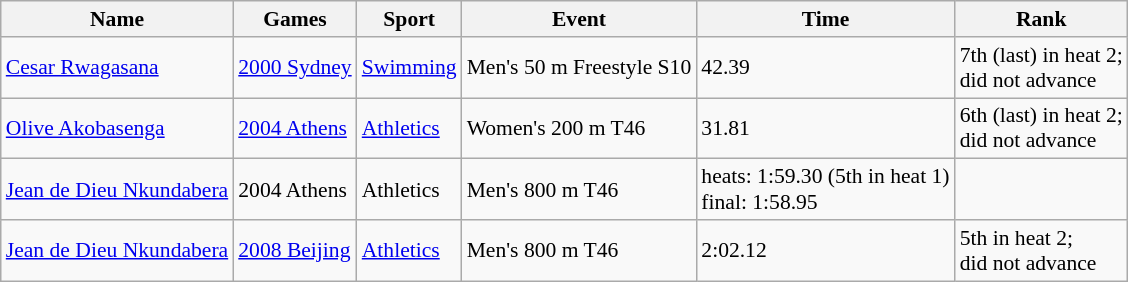<table class="wikitable sortable" style="font-size:90%">
<tr>
<th>Name</th>
<th>Games</th>
<th>Sport</th>
<th>Event</th>
<th>Time</th>
<th>Rank</th>
</tr>
<tr>
<td><a href='#'>Cesar Rwagasana</a></td>
<td><a href='#'>2000 Sydney</a></td>
<td><a href='#'>Swimming</a></td>
<td>Men's 50 m Freestyle S10</td>
<td>42.39</td>
<td>7th (last) in heat 2;<br> did not advance</td>
</tr>
<tr>
<td><a href='#'>Olive Akobasenga</a></td>
<td><a href='#'>2004 Athens</a></td>
<td><a href='#'>Athletics</a></td>
<td>Women's 200 m T46</td>
<td>31.81</td>
<td>6th (last) in heat 2;<br> did not advance</td>
</tr>
<tr>
<td><a href='#'>Jean de Dieu Nkundabera</a></td>
<td>2004 Athens</td>
<td>Athletics</td>
<td>Men's 800 m T46</td>
<td>heats: 1:59.30 (5th in heat 1)<br>final: 1:58.95</td>
<td></td>
</tr>
<tr>
<td><a href='#'>Jean de Dieu Nkundabera</a></td>
<td><a href='#'>2008 Beijing</a></td>
<td><a href='#'>Athletics</a></td>
<td>Men's 800 m T46</td>
<td>2:02.12</td>
<td>5th in heat 2;<br> did not advance</td>
</tr>
</table>
